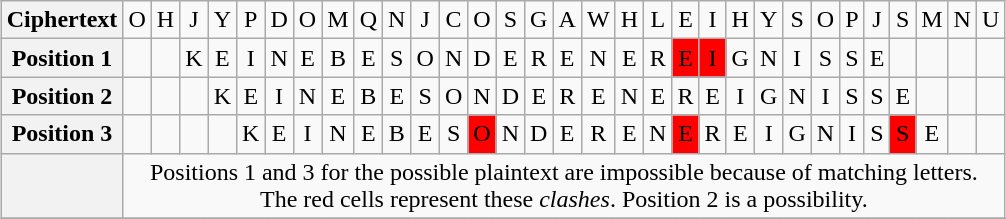<table class="wikitable" | border=1 style="margin: 1em auto 1em auto">
<tr align=center>
<th align=left>Ciphertext</th>
<td>O</td>
<td>H</td>
<td>J</td>
<td>Y</td>
<td>P</td>
<td>D</td>
<td>O</td>
<td>M</td>
<td>Q</td>
<td>N</td>
<td>J</td>
<td>C</td>
<td>O</td>
<td>S</td>
<td>G</td>
<td>A</td>
<td>W</td>
<td>H</td>
<td>L</td>
<td>E</td>
<td>I</td>
<td>H</td>
<td>Y</td>
<td>S</td>
<td>O</td>
<td>P</td>
<td>J</td>
<td>S</td>
<td>M</td>
<td>N</td>
<td>U</td>
</tr>
<tr align=center>
<th align=left>Position 1</th>
<td></td>
<td></td>
<td>K</td>
<td>E</td>
<td>I</td>
<td>N</td>
<td>E</td>
<td>B</td>
<td>E</td>
<td>S</td>
<td>O</td>
<td>N</td>
<td>D</td>
<td>E</td>
<td>R</td>
<td>E</td>
<td>N</td>
<td>E</td>
<td>R</td>
<td style="background:red">E</td>
<td style="background:red">I</td>
<td>G</td>
<td>N</td>
<td>I</td>
<td>S</td>
<td>S</td>
<td>E</td>
<td></td>
<td></td>
<td></td>
<td></td>
</tr>
<tr align=center>
<th align=left>Position 2</th>
<td></td>
<td></td>
<td></td>
<td>K</td>
<td>E</td>
<td>I</td>
<td>N</td>
<td>E</td>
<td>B</td>
<td>E</td>
<td>S</td>
<td>O</td>
<td>N</td>
<td>D</td>
<td>E</td>
<td>R</td>
<td>E</td>
<td>N</td>
<td>E</td>
<td>R</td>
<td>E</td>
<td>I</td>
<td>G</td>
<td>N</td>
<td>I</td>
<td>S</td>
<td>S</td>
<td>E</td>
<td></td>
<td></td>
<td></td>
</tr>
<tr align=center>
<th align=left>Position 3</th>
<td></td>
<td></td>
<td></td>
<td></td>
<td>K</td>
<td>E</td>
<td>I</td>
<td>N</td>
<td>E</td>
<td>B</td>
<td>E</td>
<td>S</td>
<td style="background:red">O</td>
<td>N</td>
<td>D</td>
<td>E</td>
<td>R</td>
<td>E</td>
<td>N</td>
<td style="background:red">E</td>
<td>R</td>
<td>E</td>
<td>I</td>
<td>G</td>
<td>N</td>
<td>I</td>
<td>S</td>
<td style="background:red">S</td>
<td>E</td>
<td></td>
<td></td>
</tr>
<tr>
<th></th>
<td colspan="31" align="center">Positions 1 and 3 for the possible plaintext are impossible because of matching letters.<br>The red cells represent these <em>clashes</em>.
Position 2 is a possibility.</td>
</tr>
<tr>
</tr>
</table>
